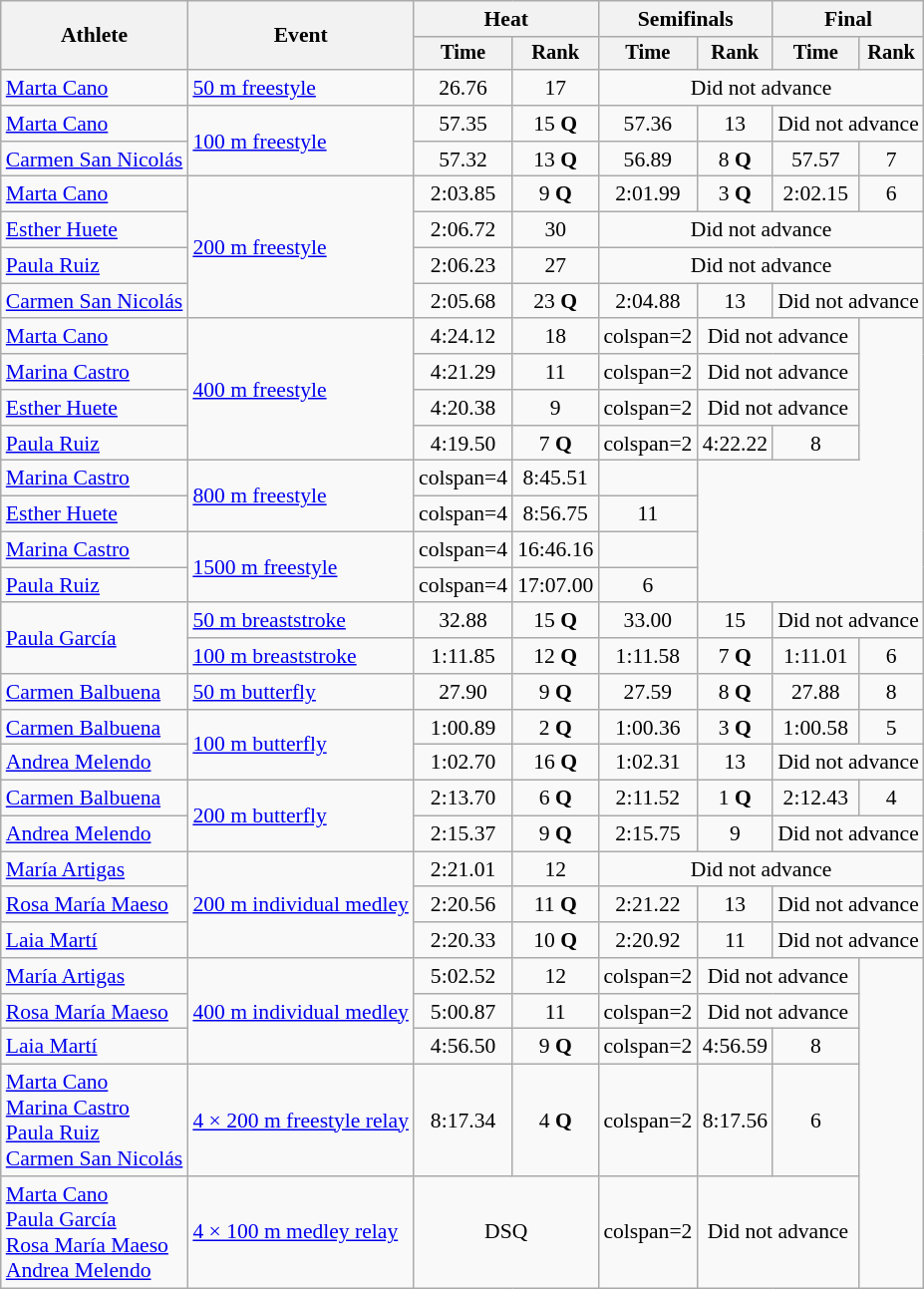<table class=wikitable style="font-size:90%">
<tr>
<th rowspan="2">Athlete</th>
<th rowspan="2">Event</th>
<th colspan="2">Heat</th>
<th colspan="2">Semifinals</th>
<th colspan="2">Final</th>
</tr>
<tr style="font-size:95%">
<th>Time</th>
<th>Rank</th>
<th>Time</th>
<th>Rank</th>
<th>Time</th>
<th>Rank</th>
</tr>
<tr align=center>
<td align=left><a href='#'>Marta Cano</a></td>
<td align=left><a href='#'>50 m freestyle</a></td>
<td>26.76</td>
<td>17</td>
<td colspan=4>Did not advance</td>
</tr>
<tr align=center>
<td align=left><a href='#'>Marta Cano</a></td>
<td align=left rowspan=2><a href='#'>100 m freestyle</a></td>
<td>57.35</td>
<td>15 <strong>Q</strong></td>
<td>57.36</td>
<td>13</td>
<td colspan=2>Did not advance</td>
</tr>
<tr align=center>
<td align=left><a href='#'>Carmen San Nicolás</a></td>
<td>57.32</td>
<td>13 <strong>Q</strong></td>
<td>56.89</td>
<td>8 <strong>Q</strong></td>
<td>57.57</td>
<td>7</td>
</tr>
<tr align=center>
<td align=left><a href='#'>Marta Cano</a></td>
<td align=left rowspan=4><a href='#'>200 m freestyle</a></td>
<td>2:03.85</td>
<td>9 <strong>Q</strong></td>
<td>2:01.99</td>
<td>3 <strong>Q</strong></td>
<td>2:02.15</td>
<td>6</td>
</tr>
<tr align=center>
<td align=left><a href='#'>Esther Huete</a></td>
<td>2:06.72</td>
<td>30</td>
<td colspan=4>Did not advance</td>
</tr>
<tr align=center>
<td align=left><a href='#'>Paula Ruiz</a></td>
<td>2:06.23</td>
<td>27</td>
<td colspan=4>Did not advance</td>
</tr>
<tr align=center>
<td align=left><a href='#'>Carmen San Nicolás</a></td>
<td>2:05.68</td>
<td>23 <strong>Q</strong></td>
<td>2:04.88</td>
<td>13</td>
<td colspan=2>Did not advance</td>
</tr>
<tr align=center>
<td align=left><a href='#'>Marta Cano</a></td>
<td align=left rowspan=4><a href='#'>400 m freestyle</a></td>
<td>4:24.12</td>
<td>18</td>
<td>colspan=2 </td>
<td colspan=2>Did not advance</td>
</tr>
<tr align=center>
<td align=left><a href='#'>Marina Castro</a></td>
<td>4:21.29</td>
<td>11</td>
<td>colspan=2 </td>
<td colspan=2>Did not advance</td>
</tr>
<tr align=center>
<td align=left><a href='#'>Esther Huete</a></td>
<td>4:20.38</td>
<td>9</td>
<td>colspan=2 </td>
<td colspan=2>Did not advance</td>
</tr>
<tr align=center>
<td align=left><a href='#'>Paula Ruiz</a></td>
<td>4:19.50</td>
<td>7 <strong>Q</strong></td>
<td>colspan=2 </td>
<td>4:22.22</td>
<td>8</td>
</tr>
<tr align=center>
<td align=left><a href='#'>Marina Castro</a></td>
<td align=left rowspan=2><a href='#'>800 m freestyle</a></td>
<td>colspan=4 </td>
<td>8:45.51</td>
<td></td>
</tr>
<tr align=center>
<td align=left><a href='#'>Esther Huete</a></td>
<td>colspan=4 </td>
<td>8:56.75</td>
<td>11</td>
</tr>
<tr align=center>
<td align=left><a href='#'>Marina Castro</a></td>
<td align=left rowspan=2><a href='#'>1500 m freestyle</a></td>
<td>colspan=4 </td>
<td>16:46.16</td>
<td></td>
</tr>
<tr align=center>
<td align=left><a href='#'>Paula Ruiz</a></td>
<td>colspan=4 </td>
<td>17:07.00</td>
<td>6</td>
</tr>
<tr align=center>
<td align=left rowspan=2><a href='#'>Paula García</a></td>
<td align=left><a href='#'>50 m breaststroke</a></td>
<td>32.88</td>
<td>15 <strong>Q</strong></td>
<td>33.00</td>
<td>15</td>
<td colspan=2>Did not advance</td>
</tr>
<tr align=center>
<td align=left><a href='#'>100 m breaststroke</a></td>
<td>1:11.85</td>
<td>12 <strong>Q</strong></td>
<td>1:11.58</td>
<td>7 <strong>Q</strong></td>
<td>1:11.01</td>
<td>6</td>
</tr>
<tr align=center>
<td align=left><a href='#'>Carmen Balbuena</a></td>
<td align=left><a href='#'>50 m butterfly</a></td>
<td>27.90</td>
<td>9 <strong>Q</strong></td>
<td>27.59</td>
<td>8 <strong>Q</strong></td>
<td>27.88</td>
<td>8</td>
</tr>
<tr align=center>
<td align=left><a href='#'>Carmen Balbuena</a></td>
<td align=left rowspan=2><a href='#'>100 m butterfly</a></td>
<td>1:00.89</td>
<td>2 <strong>Q</strong></td>
<td>1:00.36</td>
<td>3 <strong>Q</strong></td>
<td>1:00.58</td>
<td>5</td>
</tr>
<tr align=center>
<td align=left><a href='#'>Andrea Melendo</a></td>
<td>1:02.70</td>
<td>16 <strong>Q</strong></td>
<td>1:02.31</td>
<td>13</td>
<td colspan=2>Did not advance</td>
</tr>
<tr align=center>
<td align=left><a href='#'>Carmen Balbuena</a></td>
<td align=left rowspan=2><a href='#'>200 m butterfly</a></td>
<td>2:13.70</td>
<td>6 <strong>Q</strong></td>
<td>2:11.52</td>
<td>1 <strong>Q</strong></td>
<td>2:12.43</td>
<td>4</td>
</tr>
<tr align=center>
<td align=left><a href='#'>Andrea Melendo</a></td>
<td>2:15.37</td>
<td>9 <strong>Q</strong></td>
<td>2:15.75</td>
<td>9</td>
<td colspan=2>Did not advance</td>
</tr>
<tr align=center>
<td align=left><a href='#'>María Artigas</a></td>
<td align=left rowspan=3><a href='#'>200 m individual medley</a></td>
<td>2:21.01</td>
<td>12</td>
<td colspan=4>Did not advance</td>
</tr>
<tr align=center>
<td align=left><a href='#'>Rosa María Maeso</a></td>
<td>2:20.56</td>
<td>11 <strong>Q</strong></td>
<td>2:21.22</td>
<td>13</td>
<td colspan=2>Did not advance</td>
</tr>
<tr align=center>
<td align=left><a href='#'>Laia Martí</a></td>
<td>2:20.33</td>
<td>10 <strong>Q</strong></td>
<td>2:20.92</td>
<td>11</td>
<td colspan=2>Did not advance</td>
</tr>
<tr align=center>
<td align=left><a href='#'>María Artigas</a></td>
<td align=left rowspan=3><a href='#'>400 m individual medley</a></td>
<td>5:02.52</td>
<td>12</td>
<td>colspan=2 </td>
<td colspan=2>Did not advance</td>
</tr>
<tr align=center>
<td align=left><a href='#'>Rosa María Maeso</a></td>
<td>5:00.87</td>
<td>11</td>
<td>colspan=2 </td>
<td colspan=2>Did not advance</td>
</tr>
<tr align=center>
<td align=left><a href='#'>Laia Martí</a></td>
<td>4:56.50</td>
<td>9 <strong>Q</strong></td>
<td>colspan=2 </td>
<td>4:56.59</td>
<td>8</td>
</tr>
<tr align=center>
<td align=left><a href='#'>Marta Cano</a><br><a href='#'>Marina Castro</a><br><a href='#'>Paula Ruiz</a><br><a href='#'>Carmen San Nicolás</a></td>
<td align=left><a href='#'>4 × 200 m freestyle relay</a></td>
<td>8:17.34</td>
<td>4 <strong>Q</strong></td>
<td>colspan=2 </td>
<td>8:17.56</td>
<td>6</td>
</tr>
<tr align=center>
<td align=left><a href='#'>Marta Cano</a><br><a href='#'>Paula García</a><br><a href='#'>Rosa María Maeso</a><br><a href='#'>Andrea Melendo</a></td>
<td align=left><a href='#'>4 × 100 m medley relay</a></td>
<td colspan=2>DSQ</td>
<td>colspan=2 </td>
<td colspan=2>Did not advance</td>
</tr>
</table>
